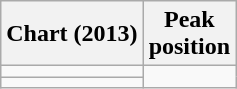<table class="wikitable sortable">
<tr>
<th>Chart (2013)</th>
<th>Peak<br>position</th>
</tr>
<tr>
<td></td>
</tr>
<tr>
<td></td>
</tr>
</table>
